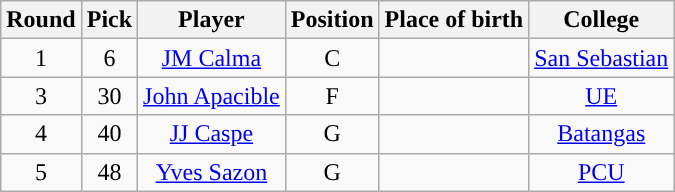<table class="wikitable sortable sortable" style="text-align:center">
<tr>
<th>Round</th>
<th>Pick</th>
<th>Player</th>
<th>Position</th>
<th>Place of birth</th>
<th>College</th>
</tr>
<tr>
<td>1</td>
<td>6</td>
<td><a href='#'>JM Calma</a></td>
<td>C</td>
<td></td>
<td><a href='#'>San Sebastian</a></td>
</tr>
<tr>
<td>3</td>
<td>30</td>
<td><a href='#'>John Apacible</a></td>
<td>F</td>
<td></td>
<td><a href='#'>UE</a></td>
</tr>
<tr>
<td>4</td>
<td>40</td>
<td><a href='#'>JJ Caspe</a></td>
<td>G</td>
<td></td>
<td><a href='#'>Batangas</a></td>
</tr>
<tr>
<td>5</td>
<td>48</td>
<td><a href='#'>Yves Sazon</a></td>
<td>G</td>
<td></td>
<td><a href='#'>PCU</a></td>
</tr>
</table>
